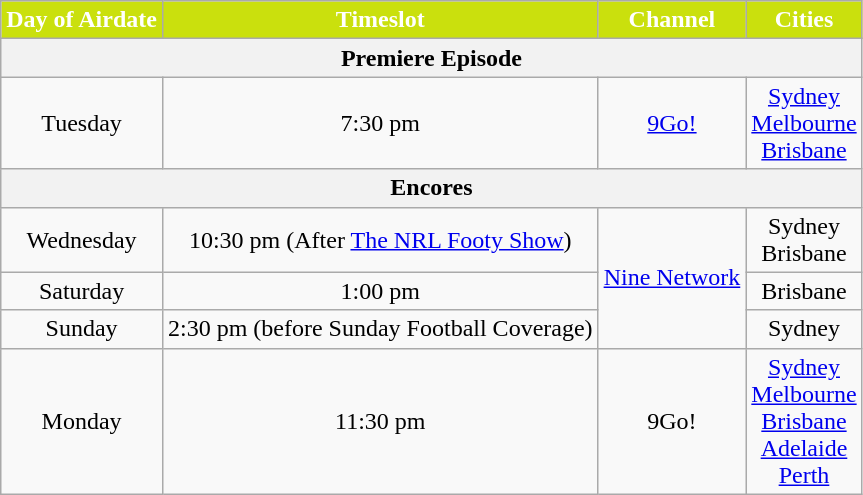<table class="wikitable plainrowheaders" style="text-align: center">
<tr>
<th scope="col" style="background:#CAE00D; color:white;">Day of Airdate</th>
<th scope="col" style="background:#CAE00D; color:white;">Timeslot</th>
<th scope="col" style="background:#CAE00D; color:white;">Channel</th>
<th scope="col" style="background:#CAE00D; color:white;">Cities</th>
</tr>
<tr>
<th colspan="4">Premiere Episode</th>
</tr>
<tr>
<td>Tuesday</td>
<td>7:30 pm</td>
<td><a href='#'>9Go!</a></td>
<td><a href='#'>Sydney</a><br><a href='#'>Melbourne</a><br><a href='#'>Brisbane</a></td>
</tr>
<tr>
<th colspan="4">Encores</th>
</tr>
<tr>
<td>Wednesday</td>
<td>10:30 pm (After <a href='#'>The NRL Footy Show</a>)</td>
<td rowspan="3"><a href='#'>Nine Network</a></td>
<td>Sydney<br>Brisbane</td>
</tr>
<tr>
<td>Saturday</td>
<td>1:00 pm</td>
<td>Brisbane</td>
</tr>
<tr>
<td>Sunday</td>
<td>2:30 pm (before Sunday Football Coverage)</td>
<td>Sydney</td>
</tr>
<tr>
<td>Monday</td>
<td>11:30 pm</td>
<td>9Go!</td>
<td><a href='#'>Sydney</a><br><a href='#'>Melbourne</a><br><a href='#'>Brisbane</a><br><a href='#'>Adelaide</a><br><a href='#'>Perth</a></td>
</tr>
</table>
